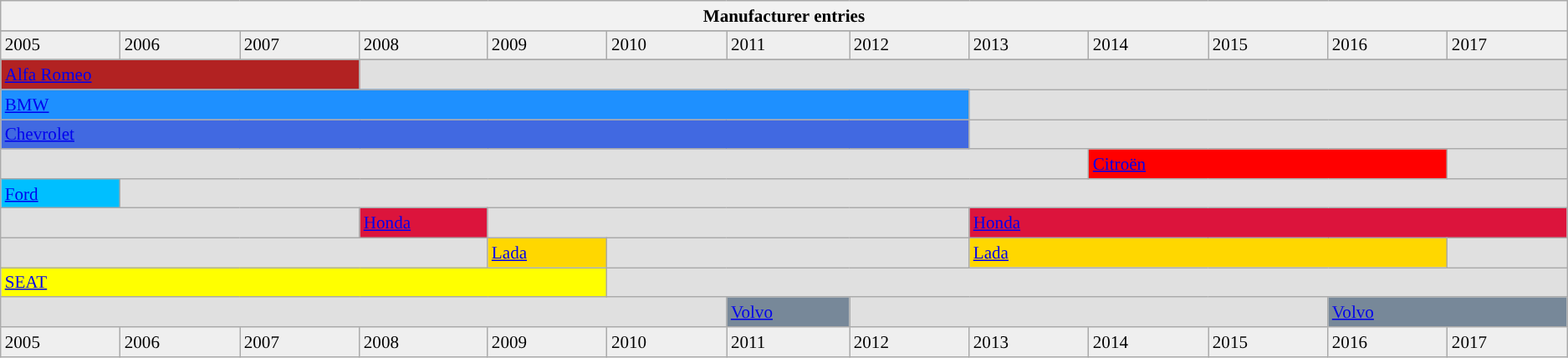<table class="wikitable" style="font-size:88%">
<tr>
<th colspan=31>Manufacturer entries</th>
</tr>
<tr>
</tr>
<tr style="background:#EFEFEF;">
<td width=3%>2005</td>
<td width=3%>2006</td>
<td width=3%>2007</td>
<td width=3%>2008</td>
<td width=3%>2009</td>
<td width=3%>2010</td>
<td width=3%>2011</td>
<td width=3%>2012</td>
<td width=3%>2013</td>
<td width=3%>2014</td>
<td width=3%>2015</td>
<td width=3%>2016</td>
<td width=3%>2017</td>
</tr>
<tr>
</tr>
<tr>
<td colspan=3 style="background:#B22222;"><a href='#'>Alfa Romeo</a></td>
<td colspan= 10 style="background:#E0E0E0;"></td>
</tr>
<tr>
<td colspan= 8 style="background:#1E90FF;"><a href='#'>BMW</a></td>
<td colspan= 5 style="background:#E0E0E0;"></td>
</tr>
<tr>
<td colspan=8 style="background:#4169E1;"><a href='#'>Chevrolet</a></td>
<td colspan= 5 style="background:#E0E0E0;"></td>
</tr>
<tr>
<td colspan= 9 style="background:#E0E0E0;"></td>
<td colspan=3 style="background:#FF0000;"><a href='#'>Citroën</a></td>
<td colspan= 1 style="background:#E0E0E0;"></td>
</tr>
<tr>
<td colspan= 1 style="background:#00BFFF;"><a href='#'>Ford</a></td>
<td colspan= 12 style="background:#E0E0E0;"></td>
</tr>
<tr>
<td colspan= 3 style="background:#E0E0E0;"></td>
<td colspan=1 style="background:#DC143C;"><a href='#'>Honda</a></td>
<td colspan= 4 style="background:#E0E0E0;"></td>
<td colspan=5 style="background:#DC143C;"><a href='#'>Honda</a></td>
</tr>
<tr>
<td colspan= 4 style="background:#E0E0E0;"></td>
<td colspan=1 style="background:#FFD700;"><a href='#'>Lada</a></td>
<td colspan= 3 style="background:#E0E0E0;"></td>
<td colspan=4 style="background:#FFD700;"><a href='#'>Lada</a></td>
<td colspan= 1 style="background:#E0E0E0;"></td>
</tr>
<tr>
<td colspan=5 style="background:#FFFF00;"><a href='#'>SEAT</a></td>
<td colspan= 8 style="background:#E0E0E0;"></td>
</tr>
<tr>
<td colspan= 6 style="background:#E0E0E0;"></td>
<td colspan=1 style="background:#778899;"><a href='#'>Volvo</a></td>
<td colspan= 4 style="background:#E0E0E0;"></td>
<td colspan=2 style="background:#778899;"><a href='#'>Volvo</a></td>
</tr>
<tr style="background:#EFEFEF;">
<td width=3%>2005</td>
<td width=3%>2006</td>
<td width=3%>2007</td>
<td width=3%>2008</td>
<td width=3%>2009</td>
<td width=3%>2010</td>
<td width=3%>2011</td>
<td width=3%>2012</td>
<td width=3%>2013</td>
<td width=3%>2014</td>
<td width=3%>2015</td>
<td width=3%>2016</td>
<td width=3%>2017</td>
</tr>
</table>
